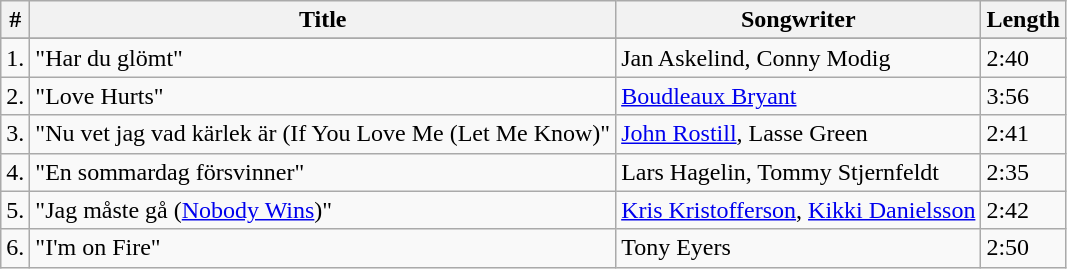<table class="wikitable">
<tr>
<th>#</th>
<th>Title</th>
<th>Songwriter</th>
<th>Length</th>
</tr>
<tr bgcolor="#ebf5ff">
</tr>
<tr>
<td>1.</td>
<td>"Har du glömt"</td>
<td>Jan Askelind, Conny Modig</td>
<td>2:40</td>
</tr>
<tr>
<td>2.</td>
<td>"Love Hurts"</td>
<td><a href='#'>Boudleaux Bryant</a></td>
<td>3:56</td>
</tr>
<tr>
<td>3.</td>
<td>"Nu vet jag vad kärlek är (If You Love Me (Let Me Know)"</td>
<td><a href='#'>John Rostill</a>, Lasse Green</td>
<td>2:41</td>
</tr>
<tr>
<td>4.</td>
<td>"En sommardag försvinner"</td>
<td>Lars Hagelin, Tommy Stjernfeldt</td>
<td>2:35</td>
</tr>
<tr>
<td>5.</td>
<td>"Jag måste gå (<a href='#'>Nobody Wins</a>)"</td>
<td><a href='#'>Kris Kristofferson</a>, <a href='#'>Kikki Danielsson</a></td>
<td>2:42</td>
</tr>
<tr>
<td>6.</td>
<td>"I'm on Fire"</td>
<td>Tony Eyers</td>
<td>2:50</td>
</tr>
</table>
